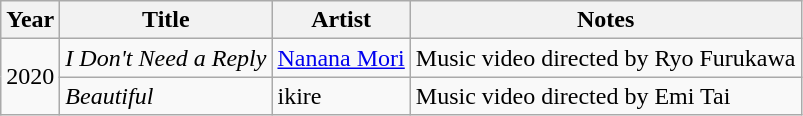<table class="wikitable sortable">
<tr>
<th>Year</th>
<th>Title</th>
<th>Artist</th>
<th>Notes</th>
</tr>
<tr>
<td rowspan=2>2020</td>
<td><em>I Don't Need a Reply</em></td>
<td><a href='#'>Nanana Mori</a></td>
<td>Music video directed by Ryo Furukawa</td>
</tr>
<tr>
<td><em>Beautiful</em></td>
<td>ikire</td>
<td>Music video directed by Emi Tai</td>
</tr>
</table>
